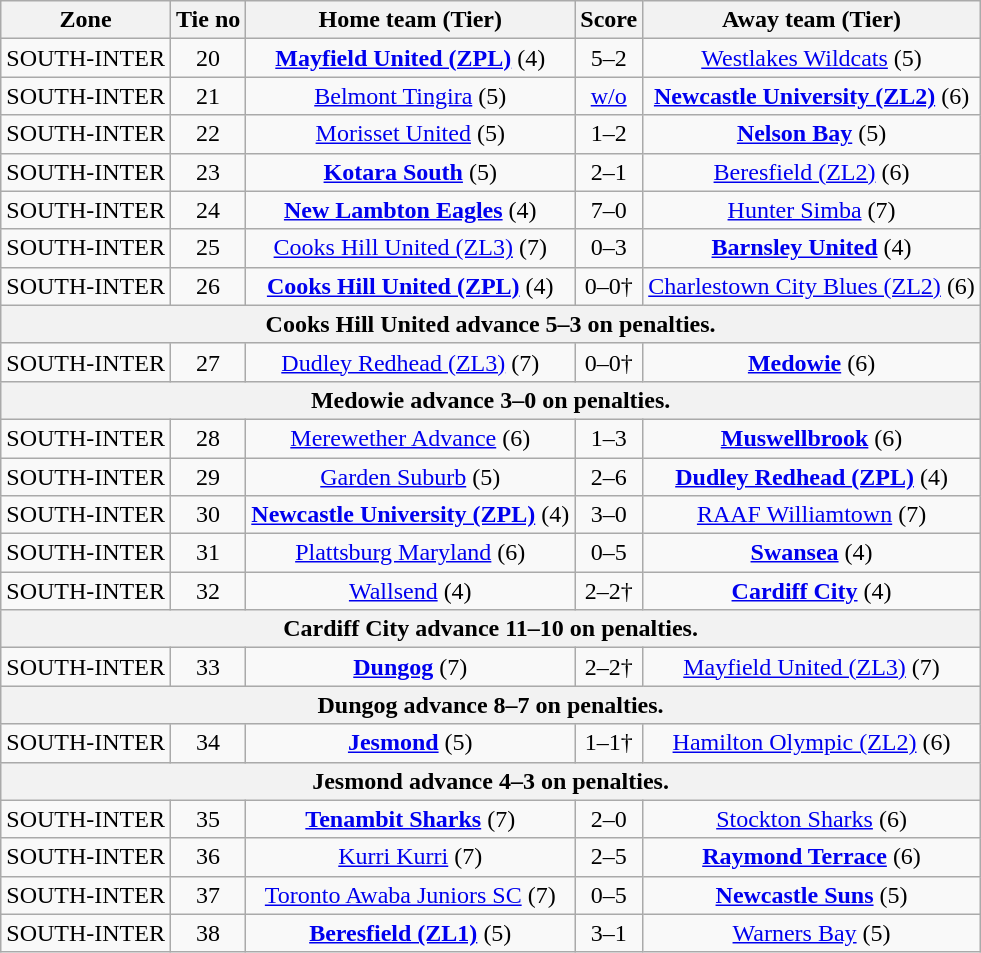<table class="wikitable" style="text-align:center">
<tr>
<th>Zone</th>
<th>Tie no</th>
<th>Home team (Tier)</th>
<th>Score</th>
<th>Away team (Tier)</th>
</tr>
<tr>
<td>SOUTH-INTER</td>
<td>20</td>
<td><strong><a href='#'>Mayfield United (ZPL)</a></strong> (4)</td>
<td>5–2</td>
<td><a href='#'>Westlakes Wildcats</a> (5)</td>
</tr>
<tr>
<td>SOUTH-INTER</td>
<td>21</td>
<td><a href='#'>Belmont Tingira</a> (5)</td>
<td><a href='#'>w/o</a></td>
<td><strong><a href='#'>Newcastle University (ZL2)</a></strong> (6)</td>
</tr>
<tr>
<td>SOUTH-INTER</td>
<td>22</td>
<td><a href='#'>Morisset United</a> (5)</td>
<td>1–2</td>
<td><strong><a href='#'>Nelson Bay</a></strong> (5)</td>
</tr>
<tr>
<td>SOUTH-INTER</td>
<td>23</td>
<td><strong><a href='#'>Kotara South</a></strong> (5)</td>
<td>2–1</td>
<td><a href='#'>Beresfield (ZL2)</a> (6)</td>
</tr>
<tr>
<td>SOUTH-INTER</td>
<td>24</td>
<td><strong><a href='#'>New Lambton Eagles</a></strong> (4)</td>
<td>7–0</td>
<td><a href='#'>Hunter Simba</a> (7)</td>
</tr>
<tr>
<td>SOUTH-INTER</td>
<td>25</td>
<td><a href='#'>Cooks Hill United (ZL3)</a> (7)</td>
<td>0–3</td>
<td><strong><a href='#'>Barnsley United</a></strong> (4)</td>
</tr>
<tr>
<td>SOUTH-INTER</td>
<td>26</td>
<td><strong><a href='#'>Cooks Hill United (ZPL)</a></strong> (4)</td>
<td>0–0†</td>
<td><a href='#'>Charlestown City Blues (ZL2)</a> (6)</td>
</tr>
<tr>
<th colspan=5>Cooks Hill United advance 5–3 on penalties.</th>
</tr>
<tr>
<td>SOUTH-INTER</td>
<td>27</td>
<td><a href='#'>Dudley Redhead (ZL3)</a> (7)</td>
<td>0–0†</td>
<td><strong><a href='#'>Medowie</a></strong> (6)</td>
</tr>
<tr>
<th colspan=5>Medowie advance 3–0 on penalties.</th>
</tr>
<tr>
<td>SOUTH-INTER</td>
<td>28</td>
<td><a href='#'>Merewether Advance</a> (6)</td>
<td>1–3</td>
<td><strong><a href='#'>Muswellbrook</a></strong> (6)</td>
</tr>
<tr>
<td>SOUTH-INTER</td>
<td>29</td>
<td><a href='#'>Garden Suburb</a> (5)</td>
<td>2–6</td>
<td><strong><a href='#'>Dudley Redhead (ZPL)</a></strong> (4)</td>
</tr>
<tr>
<td>SOUTH-INTER</td>
<td>30</td>
<td><strong><a href='#'>Newcastle University (ZPL)</a></strong> (4)</td>
<td>3–0</td>
<td><a href='#'>RAAF Williamtown</a> (7)</td>
</tr>
<tr>
<td>SOUTH-INTER</td>
<td>31</td>
<td><a href='#'>Plattsburg Maryland</a> (6)</td>
<td>0–5</td>
<td><strong><a href='#'>Swansea</a></strong> (4)</td>
</tr>
<tr>
<td>SOUTH-INTER</td>
<td>32</td>
<td><a href='#'>Wallsend</a> (4)</td>
<td>2–2†</td>
<td><strong><a href='#'>Cardiff City</a></strong> (4)</td>
</tr>
<tr>
<th colspan=5>Cardiff City advance 11–10 on penalties.</th>
</tr>
<tr>
<td>SOUTH-INTER</td>
<td>33</td>
<td><strong><a href='#'>Dungog</a></strong> (7)</td>
<td>2–2†</td>
<td><a href='#'>Mayfield United (ZL3)</a> (7)</td>
</tr>
<tr>
<th colspan=5>Dungog advance 8–7 on penalties.</th>
</tr>
<tr>
<td>SOUTH-INTER</td>
<td>34</td>
<td><strong><a href='#'>Jesmond</a></strong> (5)</td>
<td>1–1†</td>
<td><a href='#'>Hamilton Olympic (ZL2)</a> (6)</td>
</tr>
<tr>
<th colspan=5>Jesmond advance 4–3 on penalties.</th>
</tr>
<tr>
<td>SOUTH-INTER</td>
<td>35</td>
<td><strong><a href='#'>Tenambit Sharks</a></strong> (7)</td>
<td>2–0</td>
<td><a href='#'>Stockton Sharks</a> (6)</td>
</tr>
<tr>
<td>SOUTH-INTER</td>
<td>36</td>
<td><a href='#'>Kurri Kurri</a> (7)</td>
<td>2–5</td>
<td><strong><a href='#'>Raymond Terrace</a></strong> (6)</td>
</tr>
<tr>
<td>SOUTH-INTER</td>
<td>37</td>
<td><a href='#'>Toronto Awaba Juniors SC</a> (7)</td>
<td>0–5</td>
<td><strong><a href='#'>Newcastle Suns</a></strong> (5)</td>
</tr>
<tr>
<td>SOUTH-INTER</td>
<td>38</td>
<td><strong><a href='#'>Beresfield (ZL1)</a></strong> (5)</td>
<td>3–1</td>
<td><a href='#'>Warners Bay</a> (5)</td>
</tr>
</table>
